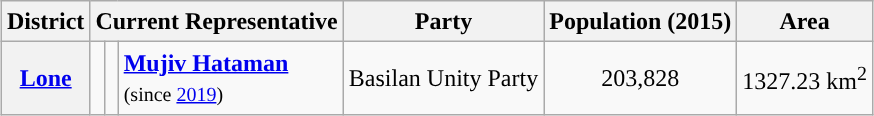<table class="wikitable sortable" style="margin: 1em auto; font-size:100%; line-height:20px; text-align:center">
<tr>
<th>District</th>
<th colspan="3">Current Representative</th>
<th>Party</th>
<th>Population (2015)</th>
<th>Area</th>
</tr>
<tr>
<th><a href='#'>Lone</a></th>
<td style="background:"></td>
<td></td>
<td style="text-align:left;"><strong><a href='#'>Mujiv Hataman</a></strong><br><small>(since <a href='#'>2019</a>)</small></td>
<td>Basilan Unity Party</td>
<td>203,828</td>
<td>1327.23 km<sup>2</sup></td>
</tr>
</table>
